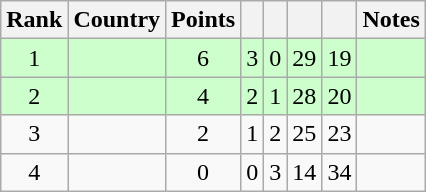<table class="wikitable sortable" style="text-align: center;">
<tr>
<th>Rank</th>
<th>Country</th>
<th>Points</th>
<th></th>
<th></th>
<th></th>
<th></th>
<th>Notes</th>
</tr>
<tr style="background:#cfc;">
<td>1</td>
<td align=left></td>
<td>6</td>
<td>3</td>
<td>0</td>
<td>29</td>
<td>19</td>
<td></td>
</tr>
<tr style="background:#cfc;">
<td>2</td>
<td align=left></td>
<td>4</td>
<td>2</td>
<td>1</td>
<td>28</td>
<td>20</td>
<td></td>
</tr>
<tr>
<td>3</td>
<td align=left></td>
<td>2</td>
<td>1</td>
<td>2</td>
<td>25</td>
<td>23</td>
<td></td>
</tr>
<tr>
<td>4</td>
<td align=left></td>
<td>0</td>
<td>0</td>
<td>3</td>
<td>14</td>
<td>34</td>
<td></td>
</tr>
</table>
